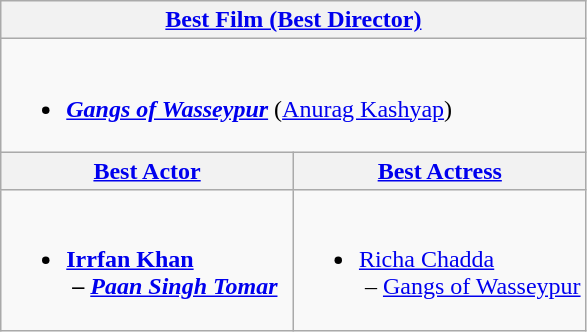<table class="wikitable">
<tr>
<th colspan=2><a href='#'>Best Film (Best Director)</a></th>
</tr>
<tr>
<td colspan=2><br><ul><li><strong><em><a href='#'>Gangs of Wasseypur</a></em></strong> (<a href='#'>Anurag Kashyap</a>)</li></ul></td>
</tr>
<tr>
<th style="vertical-align:top; width:50%;"><a href='#'>Best Actor</a></th>
<th style="vertical-align:top; width:50%;"><a href='#'>Best Actress</a></th>
</tr>
<tr>
<td><br><ul><li><strong><a href='#'>Irrfan Khan</a><br> – <em><a href='#'>Paan Singh Tomar</a><strong><em></li></ul></td>
<td><br><ul><li></strong><a href='#'>Richa Chadda</a><br> – </em><a href='#'>Gangs of Wasseypur</a></em></strong></li></ul></td>
</tr>
</table>
